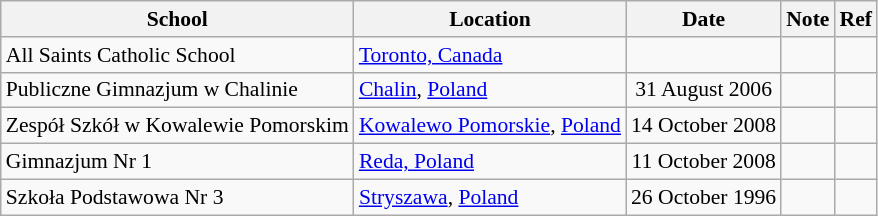<table class="wikitable sortable" style="font-size: 90%;">
<tr>
<th>School</th>
<th>Location</th>
<th>Date</th>
<th class="unsortable">Note</th>
<th class="unsortable">Ref</th>
</tr>
<tr>
<td>All Saints Catholic School</td>
<td> <a href='#'>Toronto, Canada</a></td>
<td></td>
<td></td>
<td></td>
</tr>
<tr>
<td>Publiczne Gimnazjum w Chalinie</td>
<td> <a href='#'>Chalin</a>, <a href='#'>Poland</a></td>
<td align=center>31 August 2006</td>
<td></td>
<td></td>
</tr>
<tr>
<td>Zespół Szkół w Kowalewie Pomorskim</td>
<td> <a href='#'>Kowalewo Pomorskie</a>, <a href='#'>Poland</a></td>
<td align=center>14 October 2008</td>
<td></td>
<td></td>
</tr>
<tr>
<td>Gimnazjum Nr 1</td>
<td> <a href='#'>Reda, Poland</a></td>
<td align=center>11 October 2008</td>
<td></td>
<td></td>
</tr>
<tr>
<td>Szkoła Podstawowa Nr 3</td>
<td> <a href='#'>Stryszawa</a>, <a href='#'>Poland</a></td>
<td align=center>26 October 1996</td>
<td></td>
<td></td>
</tr>
</table>
